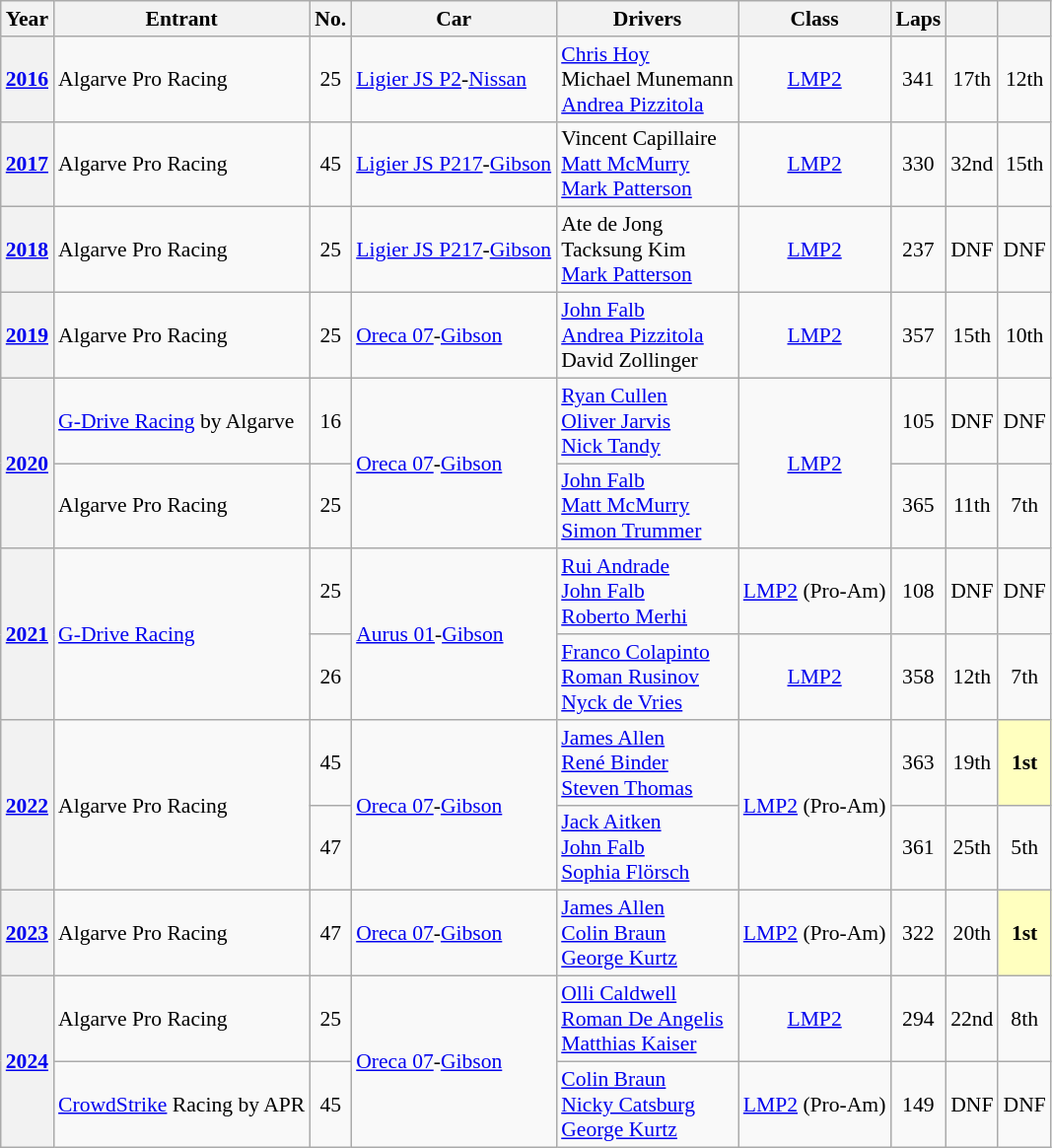<table class="wikitable" style="font-size:90%">
<tr>
<th>Year</th>
<th>Entrant</th>
<th>No.</th>
<th>Car</th>
<th>Drivers</th>
<th>Class</th>
<th>Laps</th>
<th></th>
<th></th>
</tr>
<tr align="center">
<th><a href='#'>2016</a></th>
<td align="left"> Algarve Pro Racing</td>
<td>25</td>
<td align="left"><a href='#'>Ligier JS P2</a>-<a href='#'>Nissan</a></td>
<td align="left"> <a href='#'>Chris Hoy</a><br> Michael Munemann<br> <a href='#'>Andrea Pizzitola</a></td>
<td><a href='#'>LMP2</a></td>
<td>341</td>
<td>17th</td>
<td>12th</td>
</tr>
<tr align="center">
<th><a href='#'>2017</a></th>
<td align="left"> Algarve Pro Racing</td>
<td>45</td>
<td align="left"><a href='#'>Ligier JS P217</a>-<a href='#'>Gibson</a></td>
<td align="left"> Vincent Capillaire<br> <a href='#'>Matt McMurry</a><br> <a href='#'>Mark Patterson</a></td>
<td><a href='#'>LMP2</a></td>
<td>330</td>
<td>32nd</td>
<td>15th</td>
</tr>
<tr align="center">
<th><a href='#'>2018</a></th>
<td align="left"> Algarve Pro Racing</td>
<td>25</td>
<td align="left"><a href='#'>Ligier JS P217</a>-<a href='#'>Gibson</a></td>
<td align="left"> Ate de Jong<br> Tacksung Kim<br> <a href='#'>Mark Patterson</a></td>
<td><a href='#'>LMP2</a></td>
<td>237</td>
<td>DNF</td>
<td>DNF</td>
</tr>
<tr align="center">
<th><a href='#'>2019</a></th>
<td align="left"> Algarve Pro Racing</td>
<td>25</td>
<td align="left"><a href='#'>Oreca 07</a>-<a href='#'>Gibson</a></td>
<td align="left"> <a href='#'>John Falb</a><br> <a href='#'>Andrea Pizzitola</a><br> David Zollinger</td>
<td><a href='#'>LMP2</a></td>
<td>357</td>
<td>15th</td>
<td>10th</td>
</tr>
<tr align="center">
<th rowspan="2"><a href='#'>2020</a></th>
<td align="left"> <a href='#'>G-Drive Racing</a> by Algarve</td>
<td>16</td>
<td rowspan="2"  align="left"><a href='#'>Oreca 07</a>-<a href='#'>Gibson</a></td>
<td align="left"> <a href='#'>Ryan Cullen</a><br> <a href='#'>Oliver Jarvis</a><br> <a href='#'>Nick Tandy</a></td>
<td rowspan="2"><a href='#'>LMP2</a></td>
<td>105</td>
<td>DNF</td>
<td>DNF</td>
</tr>
<tr align="center">
<td align="left"> Algarve Pro Racing</td>
<td>25</td>
<td align="left"> <a href='#'>John Falb</a><br> <a href='#'>Matt McMurry</a><br> <a href='#'>Simon Trummer</a></td>
<td>365</td>
<td>11th</td>
<td>7th</td>
</tr>
<tr align="center">
<th rowspan="2"><a href='#'>2021</a></th>
<td rowspan="2" align="left"> <a href='#'>G-Drive Racing</a></td>
<td>25</td>
<td rowspan="2" align="left"><a href='#'>Aurus 01</a>-<a href='#'>Gibson</a></td>
<td align="left"> <a href='#'>Rui Andrade</a><br> <a href='#'>John Falb</a><br> <a href='#'>Roberto Merhi</a></td>
<td><a href='#'>LMP2</a> (Pro-Am)</td>
<td>108</td>
<td>DNF</td>
<td>DNF</td>
</tr>
<tr align="center">
<td>26</td>
<td align="left"> <a href='#'>Franco Colapinto</a><br> <a href='#'>Roman Rusinov</a><br> <a href='#'>Nyck de Vries</a></td>
<td><a href='#'>LMP2</a></td>
<td>358</td>
<td>12th</td>
<td>7th</td>
</tr>
<tr align="center">
<th rowspan="2"><a href='#'>2022</a></th>
<td rowspan="2" align="left"> Algarve Pro Racing</td>
<td>45</td>
<td rowspan="2" align="left"><a href='#'>Oreca 07</a>-<a href='#'>Gibson</a></td>
<td align="left"> <a href='#'>James Allen</a><br> <a href='#'>René Binder</a><br> <a href='#'>Steven Thomas</a></td>
<td rowspan=2><a href='#'>LMP2</a> (Pro-Am)</td>
<td>363</td>
<td>19th</td>
<td style="background:#FFFFBF;"><strong>1st</strong></td>
</tr>
<tr align="center">
<td>47</td>
<td align="left"> <a href='#'>Jack Aitken</a><br> <a href='#'>John Falb</a><br> <a href='#'>Sophia Flörsch</a></td>
<td>361</td>
<td>25th</td>
<td>5th</td>
</tr>
<tr align="center">
<th><a href='#'>2023</a></th>
<td align="left"> Algarve Pro Racing</td>
<td>47</td>
<td align="left"><a href='#'>Oreca 07</a>-<a href='#'>Gibson</a></td>
<td align="left"> <a href='#'>James Allen</a><br> <a href='#'>Colin Braun</a><br> <a href='#'>George Kurtz</a></td>
<td><a href='#'>LMP2</a> (Pro-Am)</td>
<td>322</td>
<td>20th</td>
<td style="background:#FFFFBF;"><strong>1st</strong></td>
</tr>
<tr align="center">
<th rowspan=2><a href='#'>2024</a></th>
<td align=left> Algarve Pro Racing</td>
<td>25</td>
<td rowspan=2 align=left><a href='#'>Oreca 07</a>-<a href='#'>Gibson</a></td>
<td align=left> <a href='#'>Olli Caldwell</a><br> <a href='#'>Roman De Angelis</a><br> <a href='#'>Matthias Kaiser</a></td>
<td><a href='#'>LMP2</a></td>
<td>294</td>
<td>22nd</td>
<td>8th</td>
</tr>
<tr align="center">
<td align=left> <a href='#'>CrowdStrike</a> Racing by APR</td>
<td>45</td>
<td align=left> <a href='#'>Colin Braun</a><br> <a href='#'>Nicky Catsburg</a><br> <a href='#'>George Kurtz</a></td>
<td><a href='#'>LMP2</a> (Pro-Am)</td>
<td>149</td>
<td>DNF</td>
<td>DNF</td>
</tr>
</table>
